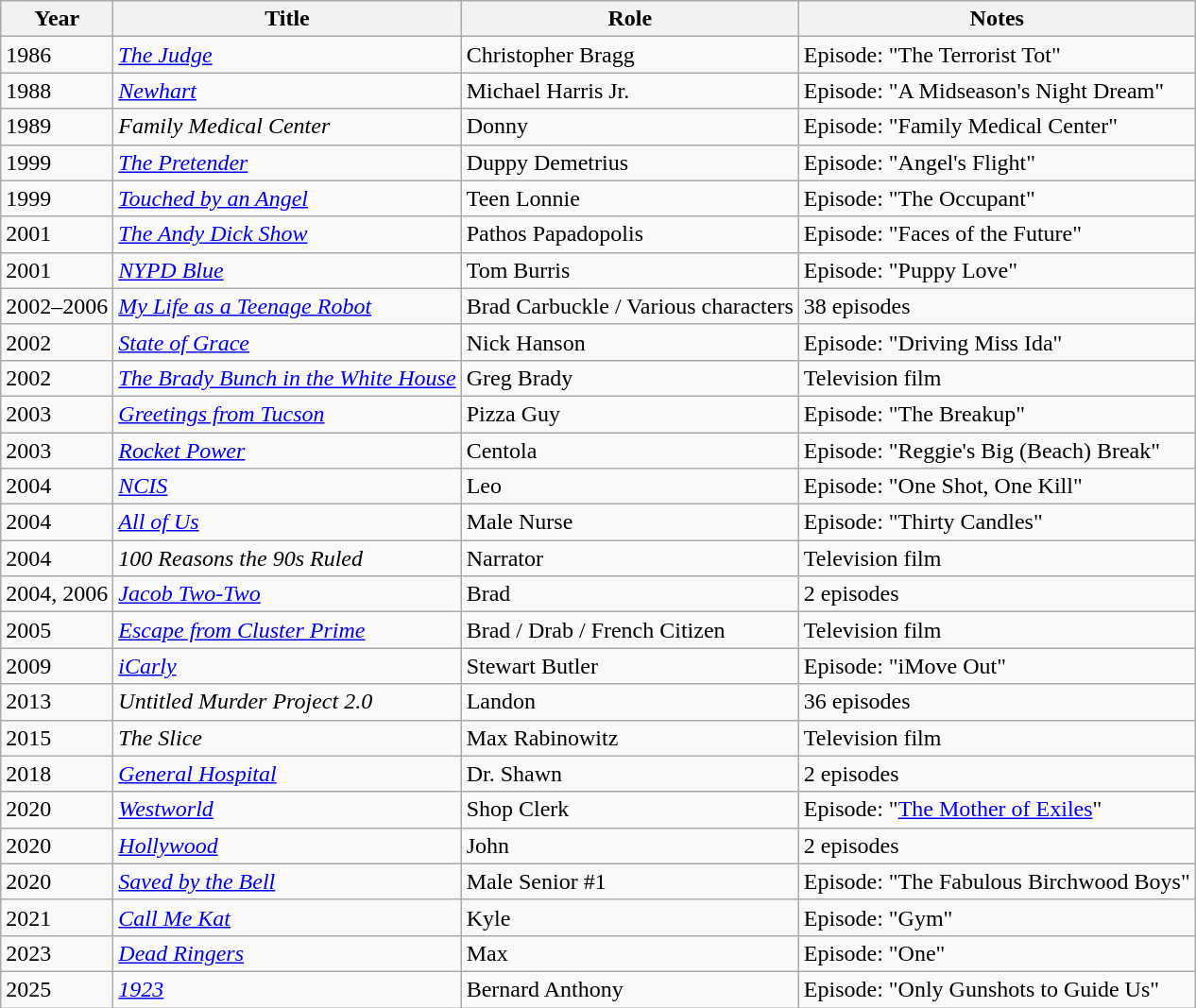<table class="wikitable sortable">
<tr>
<th>Year</th>
<th>Title</th>
<th>Role</th>
<th>Notes</th>
</tr>
<tr>
<td>1986</td>
<td><a href='#'><em>The Judge</em></a></td>
<td>Christopher Bragg</td>
<td>Episode: "The Terrorist Tot"</td>
</tr>
<tr>
<td>1988</td>
<td><em><a href='#'>Newhart</a></em></td>
<td>Michael Harris Jr.</td>
<td>Episode: "A Midseason's Night Dream"</td>
</tr>
<tr>
<td>1989</td>
<td><em>Family Medical Center</em></td>
<td>Donny</td>
<td>Episode: "Family Medical Center"</td>
</tr>
<tr>
<td>1999</td>
<td><a href='#'><em>The Pretender</em></a></td>
<td>Duppy Demetrius</td>
<td>Episode: "Angel's Flight"</td>
</tr>
<tr>
<td>1999</td>
<td><em><a href='#'>Touched by an Angel</a></em></td>
<td>Teen Lonnie</td>
<td>Episode: "The Occupant"</td>
</tr>
<tr>
<td>2001</td>
<td><em><a href='#'>The Andy Dick Show</a></em></td>
<td>Pathos Papadopolis</td>
<td>Episode: "Faces of the Future"</td>
</tr>
<tr>
<td>2001</td>
<td><em><a href='#'>NYPD Blue</a></em></td>
<td>Tom Burris</td>
<td>Episode: "Puppy Love"</td>
</tr>
<tr>
<td>2002–2006</td>
<td><em><a href='#'>My Life as a Teenage Robot</a></em></td>
<td>Brad Carbuckle / Various characters</td>
<td>38 episodes</td>
</tr>
<tr>
<td>2002</td>
<td><a href='#'><em>State of Grace</em></a></td>
<td>Nick Hanson</td>
<td>Episode: "Driving Miss Ida"</td>
</tr>
<tr>
<td>2002</td>
<td><em><a href='#'>The Brady Bunch in the White House</a></em></td>
<td>Greg Brady</td>
<td>Television film</td>
</tr>
<tr>
<td>2003</td>
<td><em><a href='#'>Greetings from Tucson</a></em></td>
<td>Pizza Guy</td>
<td>Episode: "The Breakup"</td>
</tr>
<tr>
<td>2003</td>
<td><em><a href='#'>Rocket Power</a></em></td>
<td>Centola</td>
<td>Episode: "Reggie's Big (Beach) Break"</td>
</tr>
<tr>
<td>2004</td>
<td><a href='#'><em>NCIS</em></a></td>
<td>Leo</td>
<td>Episode: "One Shot, One Kill"</td>
</tr>
<tr>
<td>2004</td>
<td><em><a href='#'>All of Us</a></em></td>
<td>Male Nurse</td>
<td>Episode: "Thirty Candles"</td>
</tr>
<tr>
<td>2004</td>
<td><em>100 Reasons the 90s Ruled</em></td>
<td>Narrator</td>
<td>Television film</td>
</tr>
<tr>
<td>2004, 2006</td>
<td><a href='#'><em>Jacob Two-Two</em></a></td>
<td>Brad</td>
<td>2 episodes</td>
</tr>
<tr>
<td>2005</td>
<td><em><a href='#'>Escape from Cluster Prime</a></em></td>
<td>Brad / Drab / French Citizen</td>
<td>Television film</td>
</tr>
<tr>
<td>2009</td>
<td><em><a href='#'>iCarly</a></em></td>
<td>Stewart Butler</td>
<td>Episode: "iMove Out"</td>
</tr>
<tr>
<td>2013</td>
<td><em>Untitled Murder Project 2.0</em></td>
<td>Landon</td>
<td>36 episodes</td>
</tr>
<tr>
<td>2015</td>
<td><em>The Slice</em></td>
<td>Max Rabinowitz</td>
<td>Television film</td>
</tr>
<tr>
<td>2018</td>
<td><em><a href='#'>General Hospital</a></em></td>
<td>Dr. Shawn</td>
<td>2 episodes</td>
</tr>
<tr>
<td>2020</td>
<td><a href='#'><em>Westworld</em></a></td>
<td>Shop Clerk</td>
<td>Episode: "<a href='#'>The Mother of Exiles</a>"</td>
</tr>
<tr>
<td>2020</td>
<td><em><a href='#'>Hollywood</a></em></td>
<td>John</td>
<td>2 episodes</td>
</tr>
<tr>
<td>2020</td>
<td><a href='#'><em>Saved by the Bell</em></a></td>
<td>Male Senior #1</td>
<td>Episode: "The Fabulous Birchwood Boys"</td>
</tr>
<tr>
<td>2021</td>
<td><em><a href='#'>Call Me Kat</a></em></td>
<td>Kyle</td>
<td>Episode: "Gym"</td>
</tr>
<tr>
<td>2023</td>
<td><em><a href='#'>Dead Ringers</a></em></td>
<td>Max</td>
<td>Episode: "One"</td>
</tr>
<tr>
<td>2025</td>
<td><em><a href='#'>1923</a></em></td>
<td>Bernard Anthony</td>
<td>Episode: "Only Gunshots to Guide Us"</td>
</tr>
</table>
